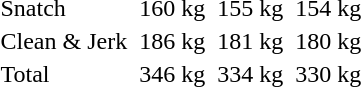<table>
<tr>
<td>Snatch</td>
<td></td>
<td>160 kg</td>
<td></td>
<td>155 kg</td>
<td></td>
<td>154 kg</td>
</tr>
<tr>
<td>Clean & Jerk</td>
<td></td>
<td>186 kg</td>
<td></td>
<td>181 kg</td>
<td></td>
<td>180 kg</td>
</tr>
<tr>
<td>Total</td>
<td></td>
<td>346 kg</td>
<td></td>
<td>334 kg</td>
<td></td>
<td>330 kg</td>
</tr>
</table>
